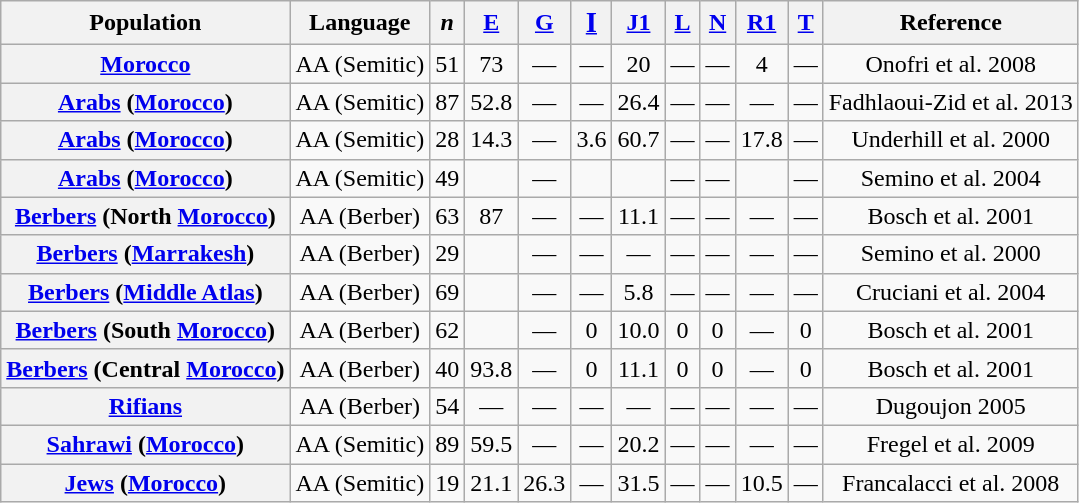<table style="text-align:center;" class="wikitable sortable">
<tr>
<th>Population</th>
<th>Language</th>
<th><em>n</em></th>
<th><a href='#'>E</a></th>
<th><a href='#'>G</a></th>
<th><a href='#'><big>I</big></a></th>
<th><a href='#'>J1</a></th>
<th><a href='#'>L</a></th>
<th><a href='#'>N</a></th>
<th><a href='#'>R1</a></th>
<th><a href='#'>T</a></th>
<th>Reference</th>
</tr>
<tr>
<th><a href='#'>Morocco</a></th>
<td>AA (Semitic)</td>
<td>51</td>
<td>73</td>
<td>—</td>
<td>—</td>
<td>20</td>
<td>—</td>
<td>—</td>
<td>4</td>
<td>—</td>
<td>Onofri et al. 2008</td>
</tr>
<tr>
<th><a href='#'>Arabs</a> (<a href='#'>Morocco</a>)</th>
<td>AA (Semitic)</td>
<td>87</td>
<td>52.8</td>
<td>—</td>
<td>—</td>
<td>26.4</td>
<td>—</td>
<td>—</td>
<td>—</td>
<td>—</td>
<td>Fadhlaoui-Zid et al. 2013</td>
</tr>
<tr>
<th><a href='#'>Arabs</a> (<a href='#'>Morocco</a>)</th>
<td>AA (Semitic)</td>
<td>28</td>
<td>14.3</td>
<td>—</td>
<td>3.6</td>
<td>60.7</td>
<td>—</td>
<td>—</td>
<td>17.8</td>
<td>—</td>
<td>Underhill et al. 2000</td>
</tr>
<tr>
<th><a href='#'>Arabs</a> (<a href='#'>Morocco</a>)</th>
<td>AA (Semitic)</td>
<td>49</td>
<td></td>
<td>—</td>
<td></td>
<td></td>
<td>—</td>
<td>—</td>
<td></td>
<td>—</td>
<td>Semino et al. 2004</td>
</tr>
<tr>
<th><a href='#'>Berbers</a> (North <a href='#'>Morocco</a>)</th>
<td>AA (Berber)</td>
<td>63</td>
<td>87</td>
<td>—</td>
<td>—</td>
<td>11.1</td>
<td>—</td>
<td>—</td>
<td>—</td>
<td>—</td>
<td>Bosch et al. 2001</td>
</tr>
<tr>
<th><a href='#'>Berbers</a> (<a href='#'>Marrakesh</a>)</th>
<td>AA (Berber)</td>
<td>29</td>
<td></td>
<td>—</td>
<td>—</td>
<td>—</td>
<td>—</td>
<td>—</td>
<td>—</td>
<td>—</td>
<td>Semino et al. 2000</td>
</tr>
<tr>
<th><a href='#'>Berbers</a> (<a href='#'>Middle Atlas</a>)</th>
<td>AA (Berber)</td>
<td>69</td>
<td></td>
<td>—</td>
<td>—</td>
<td>5.8</td>
<td>—</td>
<td>—</td>
<td>—</td>
<td>—</td>
<td>Cruciani et al. 2004</td>
</tr>
<tr>
<th><a href='#'>Berbers</a> (South <a href='#'>Morocco</a>)</th>
<td>AA (Berber)</td>
<td>62</td>
<td></td>
<td>—</td>
<td>0</td>
<td>10.0</td>
<td>0</td>
<td>0</td>
<td>—</td>
<td>0</td>
<td>Bosch et al. 2001</td>
</tr>
<tr>
<th><a href='#'>Berbers</a> (Central <a href='#'>Morocco</a>)</th>
<td>AA (Berber)</td>
<td>40</td>
<td>93.8</td>
<td>—</td>
<td>0</td>
<td>11.1</td>
<td>0</td>
<td>0</td>
<td>—</td>
<td>0</td>
<td>Bosch et al. 2001</td>
</tr>
<tr>
<th><a href='#'>Rifians</a><small></small></th>
<td>AA (Berber)</td>
<td>54</td>
<td>—</td>
<td>—</td>
<td>—</td>
<td>—</td>
<td>—</td>
<td>—</td>
<td>—</td>
<td>—</td>
<td>Dugoujon 2005</td>
</tr>
<tr>
<th><a href='#'>Sahrawi</a> (<a href='#'>Morocco</a>)</th>
<td>AA (Semitic)</td>
<td>89</td>
<td>59.5</td>
<td>—</td>
<td>—</td>
<td>20.2</td>
<td>—</td>
<td>—</td>
<td>—</td>
<td>—</td>
<td>Fregel et al. 2009</td>
</tr>
<tr>
<th><a href='#'>Jews</a> (<a href='#'>Morocco</a>)</th>
<td>AA (Semitic)</td>
<td>19</td>
<td>21.1</td>
<td>26.3</td>
<td>—</td>
<td>31.5</td>
<td>—</td>
<td>—</td>
<td>10.5</td>
<td>—</td>
<td>Francalacci et al. 2008</td>
</tr>
</table>
